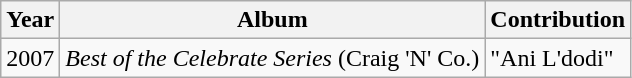<table class="wikitable">
<tr>
<th>Year</th>
<th>Album</th>
<th>Contribution</th>
</tr>
<tr>
<td>2007</td>
<td><em>Best of the Celebrate Series</em> (Craig 'N' Co.)</td>
<td>"Ani L'dodi"</td>
</tr>
</table>
